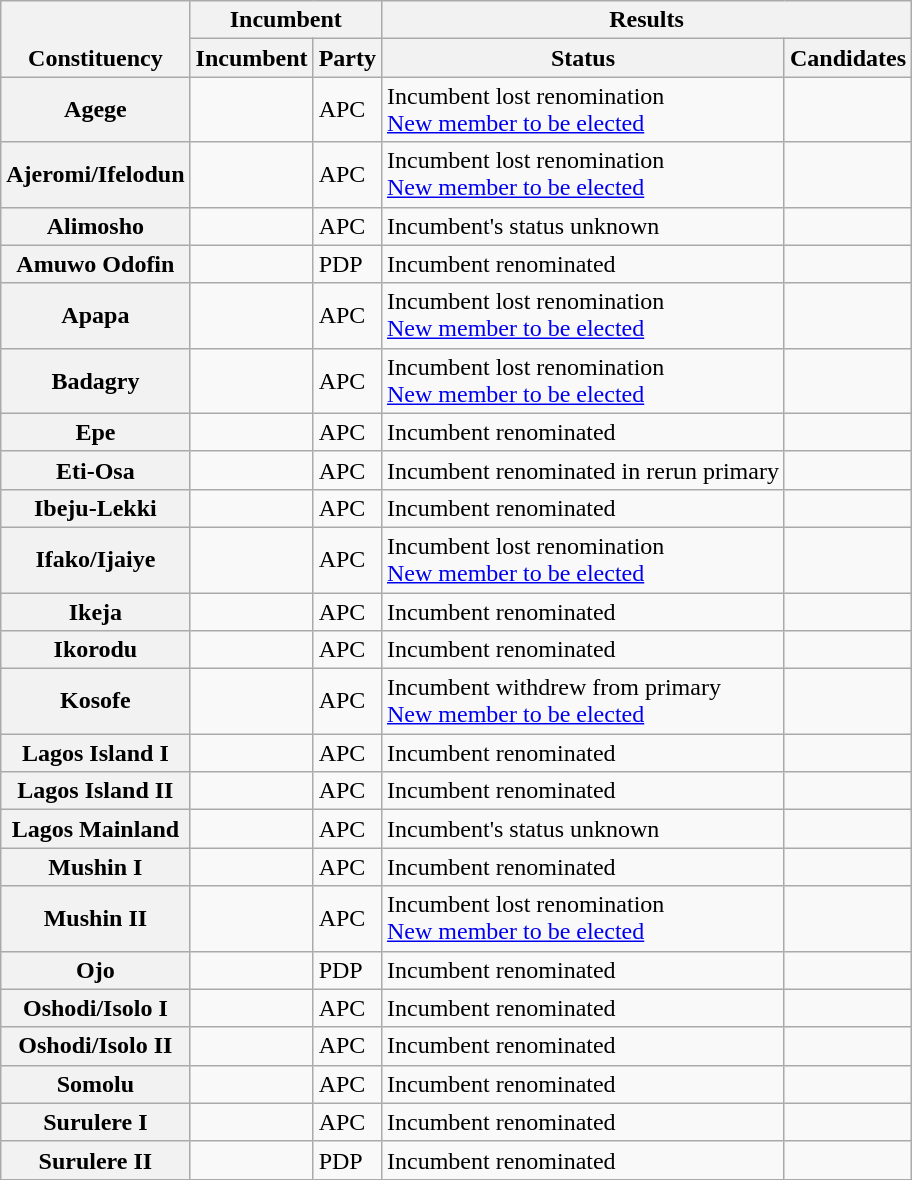<table class="wikitable sortable">
<tr valign=bottom>
<th rowspan=2>Constituency</th>
<th colspan=2>Incumbent</th>
<th colspan=2>Results</th>
</tr>
<tr valign=bottom>
<th>Incumbent</th>
<th>Party</th>
<th>Status</th>
<th>Candidates</th>
</tr>
<tr>
<th>Agege</th>
<td></td>
<td>APC</td>
<td>Incumbent lost renomination<br><a href='#'>New member to be elected</a></td>
<td nowrap></td>
</tr>
<tr>
<th>Ajeromi/Ifelodun</th>
<td></td>
<td>APC</td>
<td>Incumbent lost renomination<br><a href='#'>New member to be elected</a></td>
<td nowrap></td>
</tr>
<tr>
<th>Alimosho</th>
<td></td>
<td>APC</td>
<td>Incumbent's status unknown</td>
<td nowrap></td>
</tr>
<tr>
<th>Amuwo Odofin</th>
<td></td>
<td>PDP</td>
<td>Incumbent renominated</td>
<td nowrap></td>
</tr>
<tr>
<th>Apapa</th>
<td></td>
<td>APC</td>
<td>Incumbent lost renomination<br><a href='#'>New member to be elected</a></td>
<td nowrap></td>
</tr>
<tr>
<th>Badagry</th>
<td></td>
<td>APC</td>
<td>Incumbent lost renomination<br><a href='#'>New member to be elected</a></td>
<td nowrap></td>
</tr>
<tr>
<th>Epe</th>
<td></td>
<td>APC</td>
<td>Incumbent renominated</td>
<td nowrap></td>
</tr>
<tr>
<th>Eti-Osa</th>
<td></td>
<td>APC</td>
<td>Incumbent renominated in rerun primary</td>
<td nowrap></td>
</tr>
<tr>
<th>Ibeju-Lekki</th>
<td></td>
<td>APC</td>
<td>Incumbent renominated</td>
<td nowrap></td>
</tr>
<tr>
<th>Ifako/Ijaiye</th>
<td></td>
<td>APC</td>
<td>Incumbent lost renomination<br><a href='#'>New member to be elected</a></td>
<td nowrap></td>
</tr>
<tr>
<th>Ikeja</th>
<td></td>
<td>APC</td>
<td>Incumbent renominated</td>
<td nowrap></td>
</tr>
<tr>
<th>Ikorodu</th>
<td></td>
<td>APC</td>
<td>Incumbent renominated</td>
<td nowrap></td>
</tr>
<tr>
<th>Kosofe</th>
<td></td>
<td>APC</td>
<td>Incumbent withdrew from primary<br><a href='#'>New member to be elected</a></td>
<td nowrap></td>
</tr>
<tr>
<th>Lagos Island I</th>
<td></td>
<td>APC</td>
<td>Incumbent renominated</td>
<td nowrap></td>
</tr>
<tr>
<th>Lagos Island II</th>
<td></td>
<td>APC</td>
<td>Incumbent renominated</td>
<td nowrap></td>
</tr>
<tr>
<th>Lagos Mainland</th>
<td></td>
<td>APC</td>
<td>Incumbent's status unknown</td>
<td nowrap></td>
</tr>
<tr>
<th>Mushin I</th>
<td></td>
<td>APC</td>
<td>Incumbent renominated</td>
<td nowrap></td>
</tr>
<tr>
<th>Mushin II</th>
<td></td>
<td>APC</td>
<td>Incumbent lost renomination<br><a href='#'>New member to be elected</a></td>
<td nowrap></td>
</tr>
<tr>
<th>Ojo</th>
<td></td>
<td>PDP</td>
<td>Incumbent renominated</td>
<td nowrap></td>
</tr>
<tr>
<th>Oshodi/Isolo I</th>
<td></td>
<td>APC</td>
<td>Incumbent renominated</td>
<td nowrap></td>
</tr>
<tr>
<th>Oshodi/Isolo II</th>
<td></td>
<td>APC</td>
<td>Incumbent renominated</td>
<td nowrap></td>
</tr>
<tr>
<th>Somolu</th>
<td></td>
<td>APC</td>
<td>Incumbent renominated</td>
<td nowrap></td>
</tr>
<tr>
<th>Surulere I</th>
<td></td>
<td>APC</td>
<td>Incumbent renominated</td>
<td nowrap></td>
</tr>
<tr>
<th>Surulere II</th>
<td></td>
<td>PDP</td>
<td>Incumbent renominated</td>
<td nowrap></td>
</tr>
</table>
